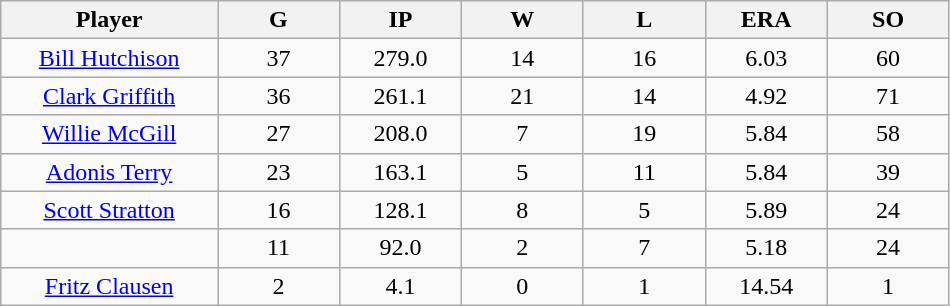<table class="wikitable sortable">
<tr>
<th bgcolor="#DDDDFF" width="16%">Player</th>
<th bgcolor="#DDDDFF" width="9%">G</th>
<th bgcolor="#DDDDFF" width="9%">IP</th>
<th bgcolor="#DDDDFF" width="9%">W</th>
<th bgcolor="#DDDDFF" width="9%">L</th>
<th bgcolor="#DDDDFF" width="9%">ERA</th>
<th bgcolor="#DDDDFF" width="9%">SO</th>
</tr>
<tr align="center">
<td><a href='#'>Bill Hutchison</a></td>
<td>37</td>
<td>279.0</td>
<td>14</td>
<td>16</td>
<td>6.03</td>
<td>60</td>
</tr>
<tr align=center>
<td><a href='#'>Clark Griffith</a></td>
<td>36</td>
<td>261.1</td>
<td>21</td>
<td>14</td>
<td>4.92</td>
<td>71</td>
</tr>
<tr align=center>
<td><a href='#'>Willie McGill</a></td>
<td>27</td>
<td>208.0</td>
<td>7</td>
<td>19</td>
<td>5.84</td>
<td>58</td>
</tr>
<tr align=center>
<td><a href='#'>Adonis Terry</a></td>
<td>23</td>
<td>163.1</td>
<td>5</td>
<td>11</td>
<td>5.84</td>
<td>39</td>
</tr>
<tr align=center>
<td><a href='#'>Scott Stratton</a></td>
<td>16</td>
<td>128.1</td>
<td>8</td>
<td>5</td>
<td>5.89</td>
<td>24</td>
</tr>
<tr align=center>
<td></td>
<td>11</td>
<td>92.0</td>
<td>2</td>
<td>7</td>
<td>5.18</td>
<td>24</td>
</tr>
<tr align="center">
<td><a href='#'>Fritz Clausen</a></td>
<td>2</td>
<td>4.1</td>
<td>0</td>
<td>1</td>
<td>14.54</td>
<td>1</td>
</tr>
</table>
